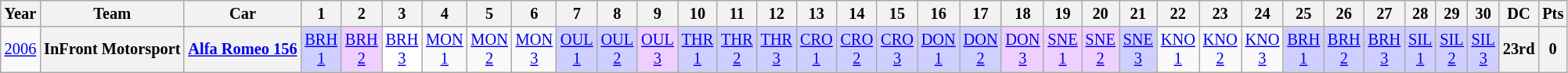<table class="wikitable" style="text-align:center; font-size:85%">
<tr>
<th>Year</th>
<th>Team</th>
<th>Car</th>
<th>1</th>
<th>2</th>
<th>3</th>
<th>4</th>
<th>5</th>
<th>6</th>
<th>7</th>
<th>8</th>
<th>9</th>
<th>10</th>
<th>11</th>
<th>12</th>
<th>13</th>
<th>14</th>
<th>15</th>
<th>16</th>
<th>17</th>
<th>18</th>
<th>19</th>
<th>20</th>
<th>21</th>
<th>22</th>
<th>23</th>
<th>24</th>
<th>25</th>
<th>26</th>
<th>27</th>
<th>28</th>
<th>29</th>
<th>30</th>
<th>DC</th>
<th>Pts</th>
</tr>
<tr>
<td><a href='#'>2006</a></td>
<th nowrap>InFront Motorsport</th>
<th nowrap><a href='#'>Alfa Romeo 156</a></th>
<td style="background:#CFCFFF;"><a href='#'>BRH<br>1</a><br></td>
<td style="background:#EFCFFF;"><a href='#'>BRH<br>2</a><br></td>
<td style="background:#FFFFFF;"><a href='#'>BRH<br>3</a><br></td>
<td><a href='#'>MON<br>1</a><br></td>
<td><a href='#'>MON<br>2</a><br></td>
<td><a href='#'>MON<br>3</a><br></td>
<td style="background:#CFCFFF;"><a href='#'>OUL<br>1</a><br></td>
<td style="background:#CFCFFF;"><a href='#'>OUL<br>2</a><br></td>
<td style="background:#EFCFFF;"><a href='#'>OUL<br>3</a><br></td>
<td style="background:#CFCFFF;"><a href='#'>THR<br>1</a><br></td>
<td style="background:#CFCFFF;"><a href='#'>THR<br>2</a><br></td>
<td style="background:#CFCFFF;"><a href='#'>THR<br>3</a><br></td>
<td style="background:#CFCFFF;"><a href='#'>CRO<br>1</a><br></td>
<td style="background:#CFCFFF;"><a href='#'>CRO<br>2</a><br></td>
<td style="background:#CFCFFF;"><a href='#'>CRO<br>3</a><br></td>
<td style="background:#CFCFFF;"><a href='#'>DON<br>1</a><br></td>
<td style="background:#CFCFFF;"><a href='#'>DON<br>2</a><br></td>
<td style="background:#EFCFFF;"><a href='#'>DON<br>3</a><br></td>
<td style="background:#EFCFFF;"><a href='#'>SNE<br>1</a><br></td>
<td style="background:#EFCFFF;"><a href='#'>SNE<br>2</a><br></td>
<td style="background:#CFCFFF;"><a href='#'>SNE<br>3</a><br></td>
<td><a href='#'>KNO<br>1</a><br></td>
<td><a href='#'>KNO<br>2</a><br></td>
<td><a href='#'>KNO<br>3</a><br></td>
<td style="background:#CFCFFF;"><a href='#'>BRH<br>1</a><br></td>
<td style="background:#CFCFFF;"><a href='#'>BRH<br>2</a><br></td>
<td style="background:#CFCFFF;"><a href='#'>BRH<br>3</a><br></td>
<td style="background:#CFCFFF;"><a href='#'>SIL<br>1</a><br></td>
<td style="background:#CFCFFF;"><a href='#'>SIL<br>2</a><br></td>
<td style="background:#CFCFFF;"><a href='#'>SIL<br>3</a><br></td>
<th>23rd</th>
<th>0</th>
</tr>
</table>
